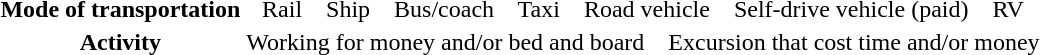<table class="toccolours" style="margin:auto; text-align:center">
<tr>
<th>Mode of transportation</th>
<td> Rail    Ship    Bus/coach    Taxi    Road vehicle     Self-drive vehicle (paid)     RV</td>
</tr>
<tr>
<th>Activity</th>
<td> Working for money and/or bed and board    Excursion that cost time and/or money</td>
</tr>
<tr>
</tr>
</table>
